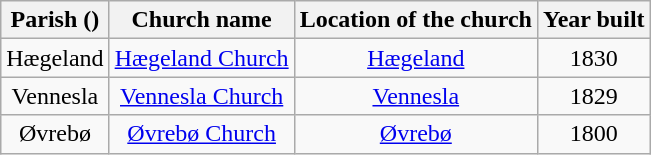<table class="wikitable" style="text-align:center">
<tr>
<th>Parish ()</th>
<th>Church name</th>
<th>Location of the church</th>
<th>Year built</th>
</tr>
<tr>
<td rowspan="1">Hægeland</td>
<td><a href='#'>Hægeland Church</a></td>
<td><a href='#'>Hægeland</a></td>
<td>1830</td>
</tr>
<tr>
<td rowspan="1">Vennesla</td>
<td><a href='#'>Vennesla Church</a></td>
<td><a href='#'>Vennesla</a></td>
<td>1829</td>
</tr>
<tr>
<td rowspan="1">Øvrebø</td>
<td><a href='#'>Øvrebø Church</a></td>
<td><a href='#'>Øvrebø</a></td>
<td>1800</td>
</tr>
</table>
